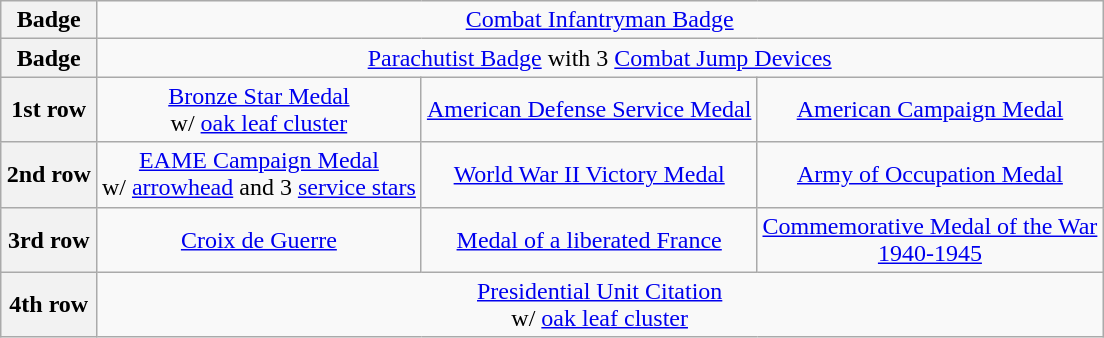<table class=wikitable style="margin:1em auto; text-align:center;">
<tr>
<th>Badge</th>
<td colspan=3><a href='#'>Combat Infantryman Badge</a></td>
</tr>
<tr>
<th>Badge</th>
<td colspan=3><a href='#'>Parachutist Badge</a> with 3 <a href='#'>Combat Jump Devices</a></td>
</tr>
<tr>
<th>1st row</th>
<td><a href='#'>Bronze Star Medal</a><br>w/ <a href='#'>oak leaf cluster</a></td>
<td><a href='#'>American Defense Service Medal</a></td>
<td><a href='#'>American Campaign Medal</a></td>
</tr>
<tr>
<th>2nd row</th>
<td class=nowrap><a href='#'>EAME Campaign Medal</a><br>w/ <a href='#'>arrowhead</a> and 3 <a href='#'>service stars</a></td>
<td><a href='#'>World War II Victory Medal</a></td>
<td><a href='#'>Army of Occupation Medal</a></td>
</tr>
<tr>
<th>3rd row</th>
<td><a href='#'>Croix de Guerre</a></td>
<td><a href='#'>Medal of a liberated France</a></td>
<td><a href='#'>Commemorative Medal of the War <br>1940-1945</a></td>
</tr>
<tr>
<th>4th row</th>
<td colspan=3><a href='#'>Presidential Unit Citation</a><br>w/ <a href='#'>oak leaf cluster</a></td>
</tr>
</table>
